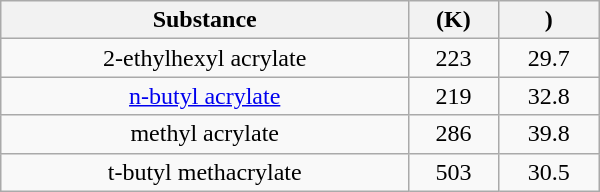<table class = "wikitable" style="text-align:center; width:400px; float:right">
<tr>
<th>Substance</th>
<th>   (K)</th>
<th>)</th>
</tr>
<tr>
<td>2-ethylhexyl acrylate</td>
<td>223</td>
<td>29.7</td>
</tr>
<tr>
<td><a href='#'>n-butyl acrylate</a></td>
<td>219</td>
<td>32.8</td>
</tr>
<tr>
<td>methyl acrylate</td>
<td>286</td>
<td>39.8</td>
</tr>
<tr>
<td>t-butyl methacrylate</td>
<td>503</td>
<td>30.5</td>
</tr>
</table>
